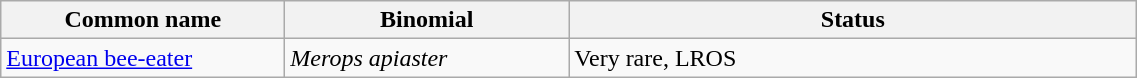<table width=60% class="wikitable">
<tr>
<th width=25%>Common name</th>
<th width=25%>Binomial</th>
<th width=50%>Status</th>
</tr>
<tr>
<td><a href='#'>European bee-eater</a></td>
<td><em>Merops apiaster</em></td>
<td>Very rare, LROS</td>
</tr>
</table>
